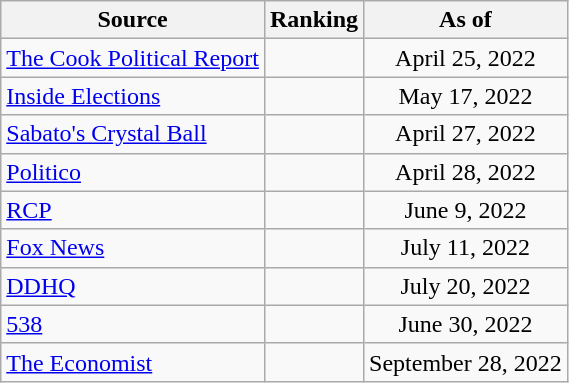<table class="wikitable" style="text-align:center">
<tr>
<th>Source</th>
<th>Ranking</th>
<th>As of</th>
</tr>
<tr>
<td align=left><a href='#'>The Cook Political Report</a></td>
<td></td>
<td>April 25, 2022</td>
</tr>
<tr>
<td align=left><a href='#'>Inside Elections</a></td>
<td></td>
<td>May 17, 2022</td>
</tr>
<tr>
<td align=left><a href='#'>Sabato's Crystal Ball</a></td>
<td></td>
<td>April 27, 2022</td>
</tr>
<tr>
<td align=left><a href='#'>Politico</a></td>
<td></td>
<td>April 28, 2022</td>
</tr>
<tr>
<td align="left"><a href='#'>RCP</a></td>
<td></td>
<td>June 9, 2022</td>
</tr>
<tr>
<td align=left><a href='#'>Fox News</a></td>
<td></td>
<td>July 11, 2022</td>
</tr>
<tr>
<td align="left"><a href='#'>DDHQ</a></td>
<td></td>
<td>July 20, 2022</td>
</tr>
<tr>
<td align="left"><a href='#'>538</a></td>
<td></td>
<td>June 30, 2022</td>
</tr>
<tr>
<td align="left"><a href='#'>The Economist</a></td>
<td></td>
<td>September 28, 2022</td>
</tr>
</table>
